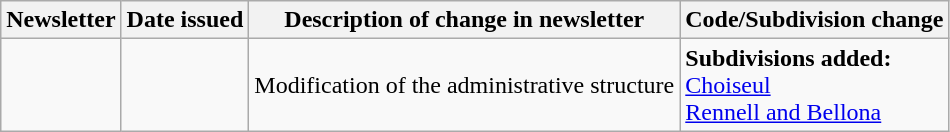<table class="wikitable">
<tr>
<th>Newsletter</th>
<th>Date issued</th>
<th>Description of change in newsletter</th>
<th>Code/Subdivision change</th>
</tr>
<tr>
<td id="I-8"></td>
<td></td>
<td>Modification of the administrative structure</td>
<td style=white-space:nowrap><strong>Subdivisions added:</strong><br>  <a href='#'>Choiseul</a><br>  <a href='#'>Rennell and Bellona</a></td>
</tr>
</table>
